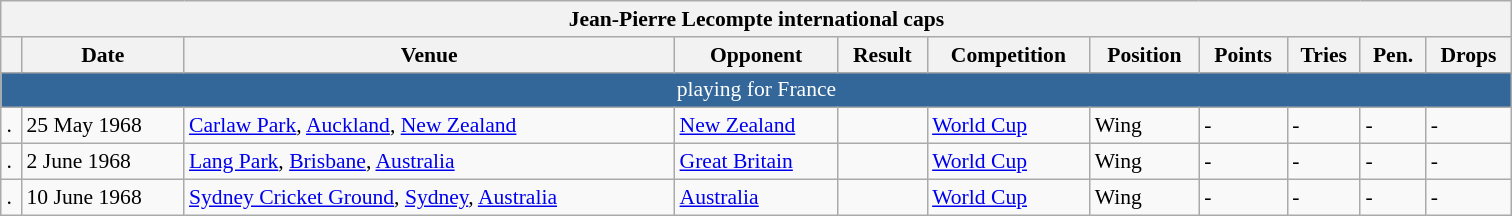<table class="wikitable sortable" style="float:center; border:1px; font-size:90%; margin-left:1em;" border="1">
<tr>
<th colspan="12" width="1000">Jean-Pierre Lecompte international caps</th>
</tr>
<tr>
<th></th>
<th>Date</th>
<th>Venue</th>
<th>Opponent</th>
<th>Result</th>
<th>Competition</th>
<th>Position</th>
<th>Points</th>
<th>Tries</th>
<th>Pen.</th>
<th>Drops</th>
</tr>
<tr>
<td colspan="11" style="text-align:center; background-color:#369; color:#ffffff;">playing for France</td>
</tr>
<tr>
<td>.</td>
<td>25 May 1968</td>
<td><a href='#'>Carlaw Park</a>, <a href='#'>Auckland</a>, <a href='#'>New Zealand</a></td>
<td><a href='#'>New Zealand</a></td>
<td></td>
<td><a href='#'>World Cup</a></td>
<td>Wing</td>
<td>-</td>
<td>-</td>
<td>-</td>
<td>-</td>
</tr>
<tr>
<td>.</td>
<td>2 June 1968</td>
<td><a href='#'>Lang Park</a>, <a href='#'>Brisbane</a>, <a href='#'>Australia</a></td>
<td><a href='#'>Great Britain</a></td>
<td></td>
<td><a href='#'>World Cup</a></td>
<td>Wing</td>
<td>-</td>
<td>-</td>
<td>-</td>
<td>-</td>
</tr>
<tr>
<td>.</td>
<td>10 June 1968</td>
<td><a href='#'>Sydney Cricket Ground</a>, <a href='#'>Sydney</a>, <a href='#'>Australia</a></td>
<td><a href='#'>Australia</a></td>
<td></td>
<td><a href='#'>World Cup</a></td>
<td>Wing</td>
<td>-</td>
<td>-</td>
<td>-</td>
<td>-</td>
</tr>
</table>
